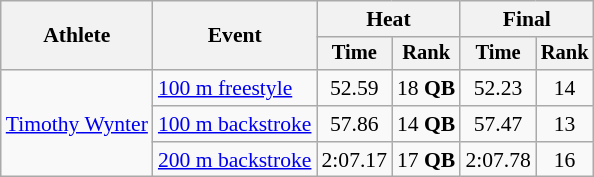<table class=wikitable style="font-size:90%">
<tr>
<th rowspan="2">Athlete</th>
<th rowspan="2">Event</th>
<th colspan="2">Heat</th>
<th colspan="2">Final</th>
</tr>
<tr style="font-size:95%">
<th>Time</th>
<th>Rank</th>
<th>Time</th>
<th>Rank</th>
</tr>
<tr align=center>
<td align=left rowspan="3"><a href='#'>Timothy Wynter</a></td>
<td align=left><a href='#'>100 m freestyle</a></td>
<td>52.59</td>
<td>18 <strong>QB</strong></td>
<td>52.23</td>
<td>14</td>
</tr>
<tr align=center>
<td align=left><a href='#'>100 m backstroke</a></td>
<td>57.86</td>
<td>14 <strong>QB</strong></td>
<td>57.47</td>
<td>13</td>
</tr>
<tr align=center>
<td align=left><a href='#'>200 m backstroke</a></td>
<td>2:07.17</td>
<td>17 <strong>QB</strong></td>
<td>2:07.78</td>
<td>16</td>
</tr>
</table>
